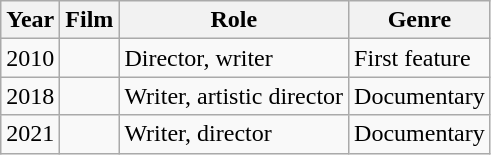<table class="wikitable">
<tr>
<th>Year</th>
<th>Film</th>
<th>Role</th>
<th>Genre</th>
</tr>
<tr>
<td>2010</td>
<td><em></em></td>
<td>Director, writer</td>
<td>First feature</td>
</tr>
<tr>
<td>2018</td>
<td><em></em></td>
<td>Writer, artistic director</td>
<td>Documentary</td>
</tr>
<tr>
<td>2021</td>
<td><em></em></td>
<td>Writer, director</td>
<td>Documentary</td>
</tr>
</table>
